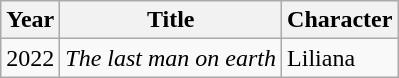<table class="wikitable">
<tr>
<th>Year</th>
<th>Title</th>
<th>Character</th>
</tr>
<tr>
<td>2022</td>
<td><em>The last man on earth</em></td>
<td>Liliana</td>
</tr>
</table>
